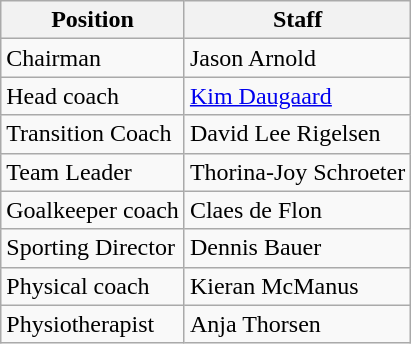<table class="wikitable">
<tr>
<th>Position</th>
<th>Staff</th>
</tr>
<tr>
<td>Chairman</td>
<td> Jason Arnold</td>
</tr>
<tr>
<td>Head coach</td>
<td> <a href='#'>Kim Daugaard</a></td>
</tr>
<tr>
<td>Transition Coach</td>
<td> David Lee Rigelsen</td>
</tr>
<tr>
<td>Team Leader</td>
<td> Thorina-Joy Schroeter</td>
</tr>
<tr>
<td>Goalkeeper coach</td>
<td> Claes de Flon</td>
</tr>
<tr>
<td>Sporting Director</td>
<td> Dennis Bauer</td>
</tr>
<tr>
<td>Physical coach</td>
<td> Kieran McManus</td>
</tr>
<tr>
<td>Physiotherapist</td>
<td> Anja Thorsen</td>
</tr>
</table>
